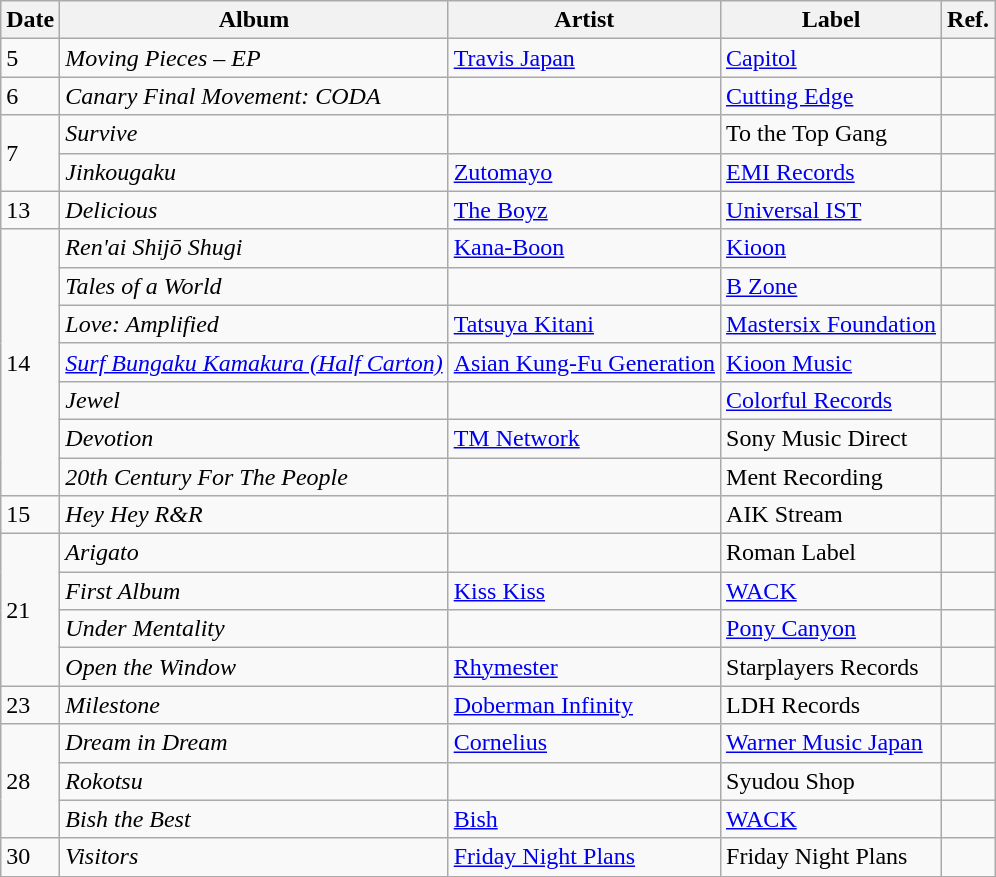<table class="wikitable">
<tr>
<th>Date</th>
<th>Album</th>
<th>Artist</th>
<th>Label</th>
<th>Ref.</th>
</tr>
<tr>
<td>5</td>
<td><em>Moving Pieces – EP</em></td>
<td><a href='#'>Travis Japan</a></td>
<td><a href='#'>Capitol</a></td>
<td></td>
</tr>
<tr>
<td>6</td>
<td><em>Canary Final Movement: CODA</em></td>
<td></td>
<td><a href='#'>Cutting Edge</a></td>
<td></td>
</tr>
<tr>
<td rowspan="2">7</td>
<td><em>Survive</em></td>
<td></td>
<td>To the Top Gang</td>
<td></td>
</tr>
<tr>
<td><em>Jinkougaku</em></td>
<td><a href='#'>Zutomayo</a></td>
<td><a href='#'>EMI Records</a></td>
<td></td>
</tr>
<tr>
<td>13</td>
<td><em>Delicious</em></td>
<td><a href='#'>The Boyz</a></td>
<td><a href='#'>Universal IST</a></td>
<td></td>
</tr>
<tr>
<td rowspan="7">14</td>
<td><em>Ren'ai Shijō Shugi</em></td>
<td><a href='#'>Kana-Boon</a></td>
<td><a href='#'>Kioon</a></td>
<td></td>
</tr>
<tr>
<td><em>Tales of a World</em></td>
<td></td>
<td><a href='#'>B Zone</a></td>
<td></td>
</tr>
<tr>
<td><em>Love: Amplified</em></td>
<td><a href='#'>Tatsuya Kitani</a></td>
<td><a href='#'>Mastersix Foundation</a></td>
<td></td>
</tr>
<tr>
<td><a href='#'><em>Surf Bungaku Kamakura (Half Carton)</em></a></td>
<td><a href='#'>Asian Kung-Fu Generation</a></td>
<td><a href='#'>Kioon Music</a></td>
<td></td>
</tr>
<tr>
<td><em>Jewel</em></td>
<td></td>
<td><a href='#'>Colorful Records</a></td>
<td></td>
</tr>
<tr>
<td><em>Devotion</em></td>
<td><a href='#'>TM Network</a></td>
<td>Sony Music Direct</td>
<td></td>
</tr>
<tr>
<td><em>20th Century For The People</em></td>
<td></td>
<td>Ment Recording</td>
<td></td>
</tr>
<tr>
<td>15</td>
<td><em>Hey Hey R&R</em></td>
<td></td>
<td>AIK Stream</td>
<td></td>
</tr>
<tr>
<td rowspan="4">21</td>
<td><em>Arigato</em></td>
<td></td>
<td>Roman Label</td>
<td></td>
</tr>
<tr>
<td><em>First Album</em></td>
<td><a href='#'>Kiss Kiss</a></td>
<td><a href='#'>WACK</a></td>
<td></td>
</tr>
<tr>
<td><em>Under Mentality</em></td>
<td></td>
<td><a href='#'>Pony Canyon</a></td>
<td></td>
</tr>
<tr>
<td><em>Open the Window</em></td>
<td><a href='#'>Rhymester</a></td>
<td>Starplayers Records</td>
<td></td>
</tr>
<tr>
<td>23</td>
<td><em>Milestone</em></td>
<td><a href='#'>Doberman Infinity</a></td>
<td>LDH Records</td>
<td></td>
</tr>
<tr>
<td rowspan="3">28</td>
<td><em>Dream in Dream</em></td>
<td><a href='#'>Cornelius</a></td>
<td><a href='#'>Warner Music Japan</a></td>
<td></td>
</tr>
<tr>
<td><em>Rokotsu</em></td>
<td></td>
<td>Syudou Shop</td>
<td></td>
</tr>
<tr>
<td><em>Bish the Best</em></td>
<td><a href='#'>Bish</a></td>
<td><a href='#'>WACK</a></td>
<td></td>
</tr>
<tr>
<td>30</td>
<td><em>Visitors</em></td>
<td><a href='#'>Friday Night Plans</a></td>
<td>Friday Night Plans</td>
<td></td>
</tr>
</table>
